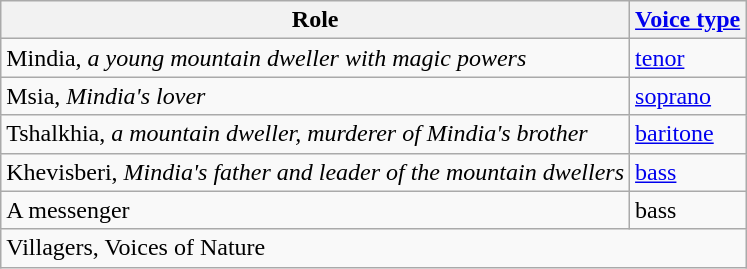<table class="wikitable">
<tr>
<th>Role</th>
<th><a href='#'>Voice type</a></th>
</tr>
<tr>
<td>Mindia, <em>a young mountain dweller with magic powers</em></td>
<td><a href='#'>tenor</a></td>
</tr>
<tr>
<td>Msia, <em>Mindia's lover</em></td>
<td><a href='#'>soprano</a></td>
</tr>
<tr>
<td>Tshalkhia, <em>a mountain dweller, murderer of Mindia's brother</em></td>
<td><a href='#'>baritone</a></td>
</tr>
<tr>
<td>Khevisberi, <em>Mindia's father and leader of the mountain dwellers</td>
<td><a href='#'>bass</a></td>
</tr>
<tr>
<td>A messenger</td>
<td>bass</td>
</tr>
<tr>
<td colspan="3"></em>Villagers, Voices of Nature<em></td>
</tr>
</table>
